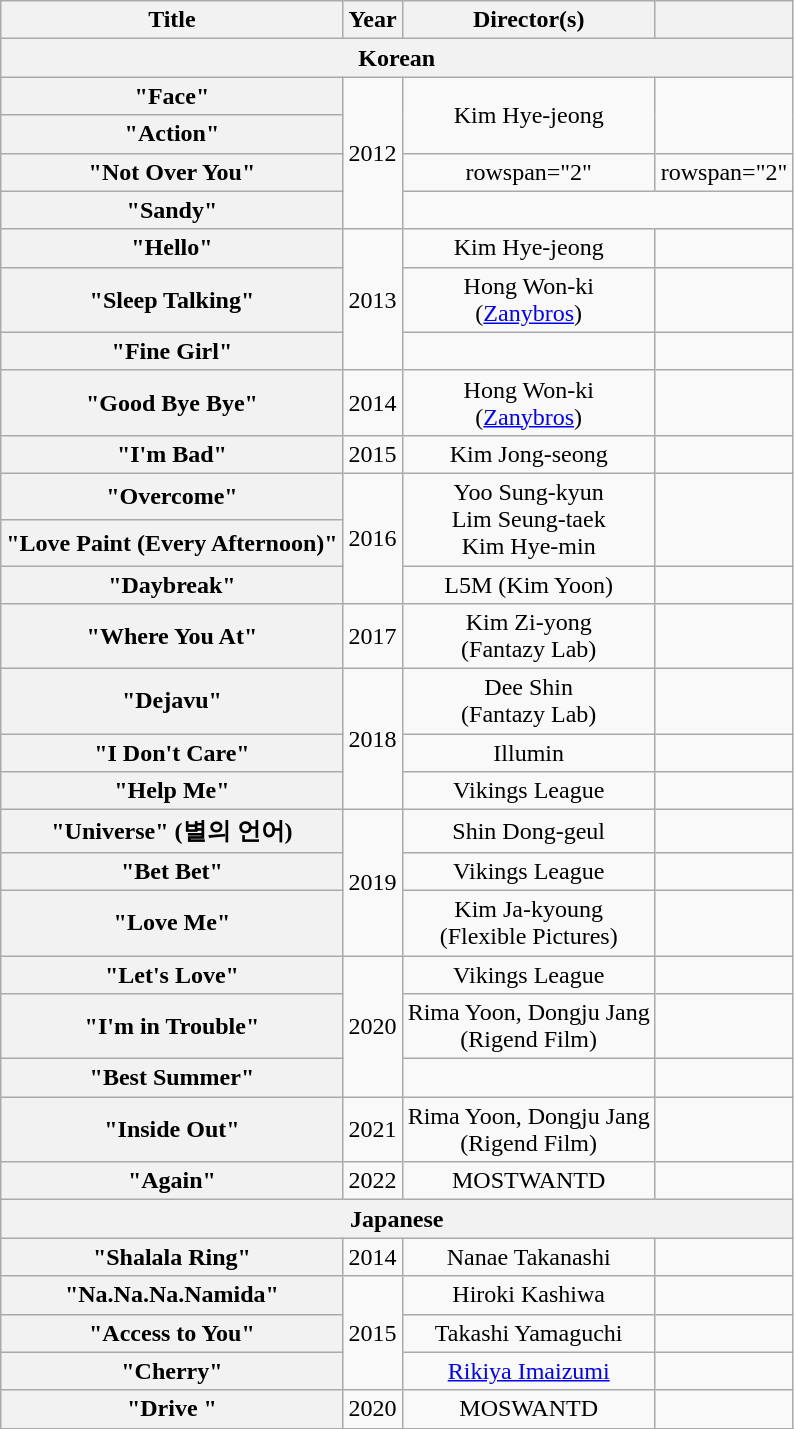<table class="wikitable plainrowheaders" style="text-align:center">
<tr>
<th scope="col">Title</th>
<th scope="col">Year</th>
<th scope="col">Director(s)</th>
<th scope="col"></th>
</tr>
<tr>
<th colspan="4">Korean</th>
</tr>
<tr>
<th scope="row">"Face"</th>
<td rowspan="4">2012</td>
<td rowspan="2">Kim Hye-jeong</td>
<td rowspan="2"></td>
</tr>
<tr>
<th scope="row">"Action"</th>
</tr>
<tr>
<th scope="row">"Not Over You"</th>
<td>rowspan="2" </td>
<td>rowspan="2" </td>
</tr>
<tr>
<th scope="row">"Sandy"</th>
</tr>
<tr>
<th scope="row">"Hello" </th>
<td rowspan="3">2013</td>
<td>Kim Hye-jeong</td>
<td></td>
</tr>
<tr>
<th scope="row">"Sleep Talking" </th>
<td>Hong Won-ki<br>(<a href='#'>Zanybros</a>)</td>
<td></td>
</tr>
<tr>
<th scope="row">"Fine Girl"</th>
<td></td>
<td></td>
</tr>
<tr>
<th scope="row">"Good Bye Bye"</th>
<td>2014</td>
<td>Hong Won-ki<br>(<a href='#'>Zanybros</a>)</td>
<td></td>
</tr>
<tr>
<th scope="row">"I'm Bad"</th>
<td>2015</td>
<td>Kim Jong-seong</td>
<td></td>
</tr>
<tr>
<th scope="row">"Overcome" </th>
<td rowspan="3">2016</td>
<td rowspan="2">Yoo Sung-kyun<br>Lim Seung-taek<br>Kim Hye-min</td>
<td rowspan="2"></td>
</tr>
<tr>
<th scope="row">"Love Paint (Every Afternoon)"</th>
</tr>
<tr>
<th scope="row">"Daybreak"</th>
<td>L5M (Kim Yoon)</td>
<td></td>
</tr>
<tr>
<th scope="row">"Where You At"</th>
<td>2017</td>
<td>Kim Zi-yong<br>(Fantazy Lab)</td>
<td></td>
</tr>
<tr>
<th scope="row">"Dejavu"</th>
<td rowspan="3">2018</td>
<td>Dee Shin<br>(Fantazy Lab)</td>
<td></td>
</tr>
<tr>
<th scope="row">"I Don't Care"</th>
<td>Illumin</td>
<td></td>
</tr>
<tr>
<th scope="row">"Help Me"</th>
<td>Vikings League</td>
<td></td>
</tr>
<tr>
<th scope="row">"Universe" (별의 언어)</th>
<td rowspan="3">2019</td>
<td>Shin Dong-geul</td>
<td></td>
</tr>
<tr>
<th scope="row">"Bet Bet"</th>
<td>Vikings League</td>
<td></td>
</tr>
<tr>
<th scope="row">"Love Me"</th>
<td>Kim Ja-kyoung<br>(Flexible Pictures)</td>
<td></td>
</tr>
<tr>
<th scope="row">"Let's Love"</th>
<td rowspan="3">2020</td>
<td>Vikings League</td>
<td></td>
</tr>
<tr>
<th scope="row">"I'm in Trouble"</th>
<td>Rima Yoon, Dongju Jang <br>(Rigend Film)</td>
<td></td>
</tr>
<tr>
<th scope="row">"Best Summer"</th>
<td></td>
<td></td>
</tr>
<tr>
<th scope="row">"Inside Out"</th>
<td>2021</td>
<td>Rima Yoon, Dongju Jang<br>(Rigend Film)</td>
<td></td>
</tr>
<tr>
<th scope="row">"Again"</th>
<td>2022</td>
<td>MOSTWANTD</td>
<td></td>
</tr>
<tr>
<th colspan="4">Japanese</th>
</tr>
<tr>
<th scope="row">"Shalala Ring"</th>
<td>2014</td>
<td>Nanae Takanashi</td>
<td></td>
</tr>
<tr>
<th scope="row">"Na.Na.Na.Namida"</th>
<td rowspan="3">2015</td>
<td>Hiroki Kashiwa</td>
<td></td>
</tr>
<tr>
<th scope="row">"Access to You"</th>
<td>Takashi Yamaguchi</td>
<td></td>
</tr>
<tr>
<th scope="row">"Cherry"</th>
<td><a href='#'>Rikiya Imaizumi</a></td>
<td></td>
</tr>
<tr>
<th scope="row">"Drive "</th>
<td>2020</td>
<td>MOSWANTD</td>
<td></td>
</tr>
<tr>
</tr>
</table>
